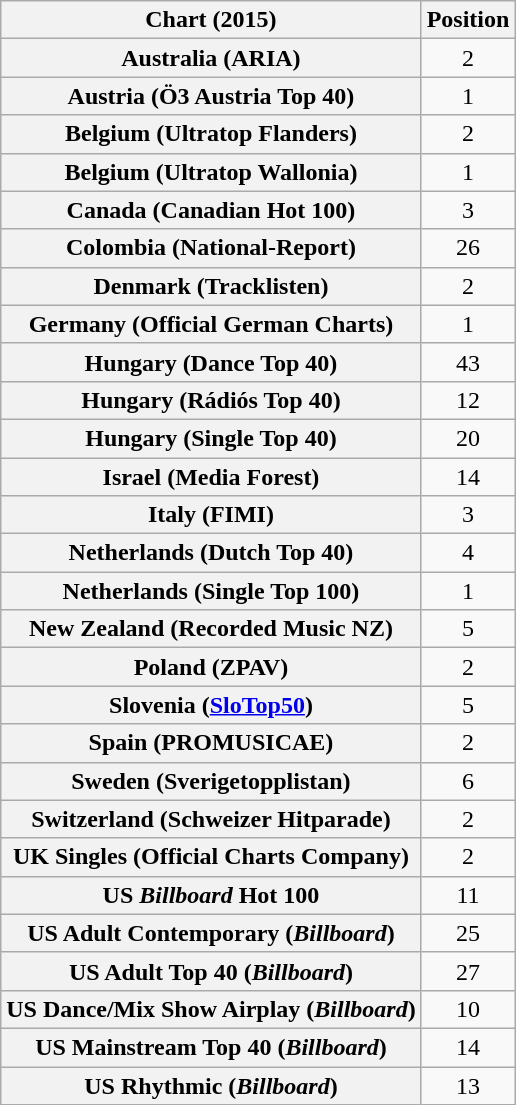<table class="wikitable plainrowheaders sortable" style="text-align:center">
<tr>
<th scope="col">Chart (2015)</th>
<th scope="col">Position</th>
</tr>
<tr>
<th scope="row">Australia (ARIA)</th>
<td>2</td>
</tr>
<tr>
<th scope="row">Austria (Ö3 Austria Top 40)</th>
<td>1</td>
</tr>
<tr>
<th scope="row">Belgium (Ultratop Flanders)</th>
<td>2</td>
</tr>
<tr>
<th scope="row">Belgium (Ultratop Wallonia)</th>
<td>1</td>
</tr>
<tr>
<th scope="row">Canada (Canadian Hot 100)</th>
<td>3</td>
</tr>
<tr>
<th scope="row">Colombia (National-Report)</th>
<td>26</td>
</tr>
<tr>
<th scope="row">Denmark (Tracklisten)</th>
<td>2</td>
</tr>
<tr>
<th scope="row">Germany (Official German Charts)</th>
<td>1</td>
</tr>
<tr>
<th scope="row">Hungary (Dance Top 40)</th>
<td>43</td>
</tr>
<tr>
<th scope="row">Hungary (Rádiós Top 40)</th>
<td>12</td>
</tr>
<tr>
<th scope="row">Hungary (Single Top 40)</th>
<td>20</td>
</tr>
<tr>
<th scope="row">Israel (Media Forest)</th>
<td>14</td>
</tr>
<tr>
<th scope="row">Italy (FIMI)</th>
<td>3</td>
</tr>
<tr>
<th scope="row">Netherlands (Dutch Top 40)</th>
<td>4</td>
</tr>
<tr>
<th scope="row">Netherlands (Single Top 100)</th>
<td>1</td>
</tr>
<tr>
<th scope="row">New Zealand (Recorded Music NZ)</th>
<td>5</td>
</tr>
<tr>
<th scope="row">Poland (ZPAV)</th>
<td>2</td>
</tr>
<tr>
<th scope="row">Slovenia (<a href='#'>SloTop50</a>)</th>
<td align=center>5</td>
</tr>
<tr>
<th scope="row">Spain (PROMUSICAE)</th>
<td>2</td>
</tr>
<tr>
<th scope="row">Sweden (Sverigetopplistan)</th>
<td>6</td>
</tr>
<tr>
<th scope="row">Switzerland (Schweizer Hitparade)</th>
<td>2</td>
</tr>
<tr>
<th scope="row">UK Singles (Official Charts Company)</th>
<td>2</td>
</tr>
<tr>
<th scope="row">US <em>Billboard</em> Hot 100</th>
<td>11</td>
</tr>
<tr>
<th scope="row">US Adult Contemporary (<em>Billboard</em>)</th>
<td>25</td>
</tr>
<tr>
<th scope="row">US Adult Top 40 (<em>Billboard</em>)</th>
<td>27</td>
</tr>
<tr>
<th scope="row">US Dance/Mix Show Airplay (<em>Billboard</em>)</th>
<td>10</td>
</tr>
<tr>
<th scope="row">US Mainstream Top 40 (<em>Billboard</em>)</th>
<td>14</td>
</tr>
<tr>
<th scope="row">US Rhythmic (<em>Billboard</em>)</th>
<td>13</td>
</tr>
</table>
